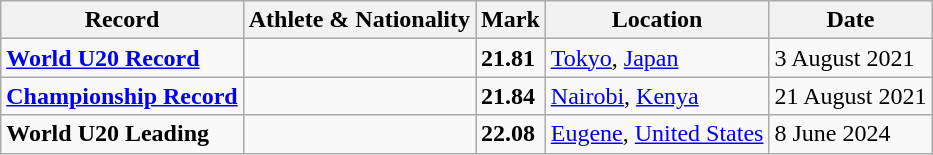<table class="wikitable">
<tr>
<th scope="col">Record</th>
<th scope="col">Athlete & Nationality</th>
<th scope="col">Mark</th>
<th scope="col">Location</th>
<th scope="col">Date</th>
</tr>
<tr>
<td><strong><a href='#'>World U20 Record</a></strong></td>
<td></td>
<td><strong>21.81</strong></td>
<td><a href='#'>Tokyo</a>, <a href='#'>Japan</a></td>
<td>3 August 2021</td>
</tr>
<tr>
<td><strong><a href='#'>Championship Record</a></strong></td>
<td></td>
<td><strong>21.84</strong></td>
<td><a href='#'>Nairobi</a>, <a href='#'>Kenya</a></td>
<td>21 August 2021</td>
</tr>
<tr>
<td><strong>World U20 Leading</strong></td>
<td></td>
<td><strong>22.08</strong></td>
<td><a href='#'>Eugene</a>, <a href='#'>United States</a></td>
<td>8 June 2024</td>
</tr>
</table>
